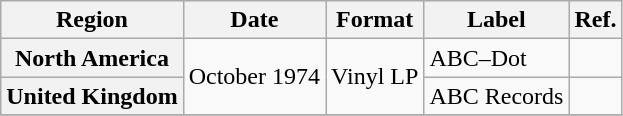<table class="wikitable plainrowheaders">
<tr>
<th scope="col">Region</th>
<th scope="col">Date</th>
<th scope="col">Format</th>
<th scope="col">Label</th>
<th scope="col">Ref.</th>
</tr>
<tr>
<th scope="row">North America</th>
<td rowspan="2">October 1974</td>
<td rowspan="2">Vinyl LP</td>
<td>ABC–Dot</td>
<td></td>
</tr>
<tr>
<th scope="row">United Kingdom</th>
<td>ABC Records</td>
<td></td>
</tr>
<tr>
</tr>
</table>
